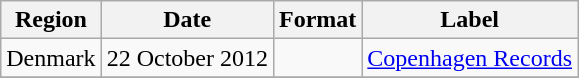<table class=wikitable>
<tr>
<th>Region</th>
<th>Date</th>
<th>Format</th>
<th>Label</th>
</tr>
<tr>
<td>Denmark</td>
<td>22 October 2012</td>
<td></td>
<td><a href='#'>Copenhagen Records</a></td>
</tr>
<tr>
</tr>
</table>
